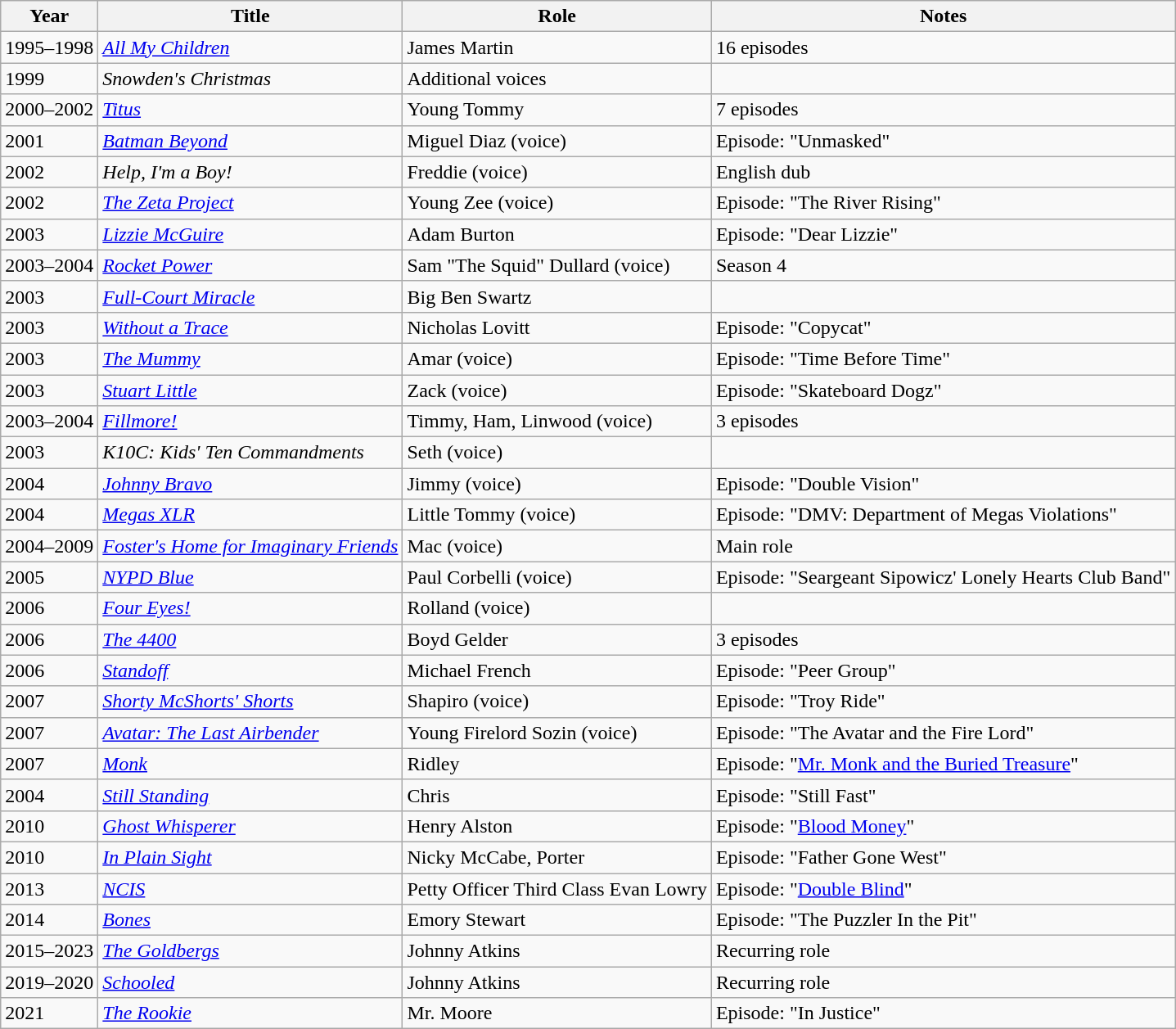<table class=wikitable>
<tr>
<th>Year</th>
<th>Title</th>
<th>Role</th>
<th>Notes</th>
</tr>
<tr>
<td>1995–1998</td>
<td><em><a href='#'>All My Children</a></em></td>
<td>James Martin</td>
<td>16 episodes</td>
</tr>
<tr>
<td>1999</td>
<td><em>Snowden's Christmas</em></td>
<td>Additional voices</td>
<td></td>
</tr>
<tr>
<td>2000–2002</td>
<td><em><a href='#'>Titus</a></em></td>
<td>Young Tommy</td>
<td>7 episodes</td>
</tr>
<tr>
<td>2001</td>
<td><em><a href='#'>Batman Beyond</a></em></td>
<td>Miguel Diaz (voice)</td>
<td>Episode: "Unmasked"</td>
</tr>
<tr>
<td>2002</td>
<td><em>Help, I'm a Boy!</em></td>
<td>Freddie (voice)</td>
<td>English dub</td>
</tr>
<tr>
<td>2002</td>
<td><em><a href='#'>The Zeta Project</a></em></td>
<td>Young Zee (voice)</td>
<td>Episode: "The River Rising"</td>
</tr>
<tr>
<td>2003</td>
<td><em><a href='#'>Lizzie McGuire</a></em></td>
<td>Adam Burton</td>
<td>Episode: "Dear Lizzie"</td>
</tr>
<tr>
<td>2003–2004</td>
<td><em><a href='#'>Rocket Power</a></em></td>
<td>Sam "The Squid" Dullard (voice)</td>
<td>Season 4</td>
</tr>
<tr>
<td>2003</td>
<td><em><a href='#'>Full-Court Miracle</a></em></td>
<td>Big Ben Swartz</td>
<td></td>
</tr>
<tr>
<td>2003</td>
<td><em><a href='#'>Without a Trace</a></em></td>
<td>Nicholas Lovitt</td>
<td>Episode: "Copycat"</td>
</tr>
<tr>
<td>2003</td>
<td><em><a href='#'>The Mummy</a></em></td>
<td>Amar (voice)</td>
<td>Episode: "Time Before Time"</td>
</tr>
<tr>
<td>2003</td>
<td><em><a href='#'>Stuart Little</a></em></td>
<td>Zack (voice)</td>
<td>Episode: "Skateboard Dogz"</td>
</tr>
<tr>
<td>2003–2004</td>
<td><em><a href='#'>Fillmore!</a></em></td>
<td>Timmy, Ham, Linwood (voice)</td>
<td>3 episodes</td>
</tr>
<tr>
<td>2003</td>
<td><em>K10C: Kids' Ten Commandments</em></td>
<td>Seth (voice)</td>
<td></td>
</tr>
<tr>
<td>2004</td>
<td><em><a href='#'>Johnny Bravo</a></em></td>
<td>Jimmy (voice)</td>
<td>Episode: "Double Vision"</td>
</tr>
<tr>
<td>2004</td>
<td><em><a href='#'>Megas XLR</a></em></td>
<td>Little Tommy (voice)</td>
<td>Episode: "DMV: Department of Megas Violations"</td>
</tr>
<tr>
<td>2004–2009</td>
<td><em><a href='#'>Foster's Home for Imaginary Friends</a></em></td>
<td>Mac (voice)</td>
<td>Main role</td>
</tr>
<tr>
<td>2005</td>
<td><em><a href='#'>NYPD Blue</a></em></td>
<td>Paul Corbelli (voice)</td>
<td>Episode: "Seargeant Sipowicz' Lonely Hearts Club Band"</td>
</tr>
<tr>
<td>2006</td>
<td><em><a href='#'>Four Eyes!</a></em></td>
<td>Rolland (voice)</td>
<td></td>
</tr>
<tr>
<td>2006</td>
<td><em><a href='#'>The 4400</a></em></td>
<td>Boyd Gelder</td>
<td>3 episodes</td>
</tr>
<tr>
<td>2006</td>
<td><em><a href='#'>Standoff</a></em></td>
<td>Michael French</td>
<td>Episode: "Peer Group"</td>
</tr>
<tr>
<td>2007</td>
<td><em><a href='#'>Shorty McShorts' Shorts</a></em></td>
<td>Shapiro (voice)</td>
<td>Episode: "Troy Ride"</td>
</tr>
<tr>
<td>2007</td>
<td><em><a href='#'>Avatar: The Last Airbender</a></em></td>
<td>Young Firelord Sozin (voice)</td>
<td>Episode: "The Avatar and the Fire Lord"</td>
</tr>
<tr>
<td>2007</td>
<td><em><a href='#'>Monk</a></em></td>
<td>Ridley</td>
<td>Episode: "<a href='#'>Mr. Monk and the Buried Treasure</a>"</td>
</tr>
<tr>
<td>2004</td>
<td><em><a href='#'>Still Standing</a></em></td>
<td>Chris</td>
<td>Episode: "Still Fast"</td>
</tr>
<tr>
<td>2010</td>
<td><em><a href='#'>Ghost Whisperer</a></em></td>
<td>Henry Alston</td>
<td>Episode: "<a href='#'>Blood Money</a>"</td>
</tr>
<tr>
<td>2010</td>
<td><em><a href='#'>In Plain Sight</a></em></td>
<td>Nicky McCabe, Porter</td>
<td>Episode: "Father Gone West"</td>
</tr>
<tr>
<td>2013</td>
<td><em><a href='#'>NCIS</a></em></td>
<td>Petty Officer Third Class Evan Lowry</td>
<td>Episode: "<a href='#'>Double Blind</a>"</td>
</tr>
<tr>
<td>2014</td>
<td><em><a href='#'>Bones</a></em></td>
<td>Emory Stewart</td>
<td>Episode: "The Puzzler In the Pit"</td>
</tr>
<tr>
<td>2015–2023</td>
<td><em><a href='#'>The Goldbergs</a></em></td>
<td>Johnny Atkins</td>
<td>Recurring role</td>
</tr>
<tr>
<td>2019–2020</td>
<td><em><a href='#'>Schooled</a></em></td>
<td>Johnny Atkins</td>
<td>Recurring role</td>
</tr>
<tr>
<td>2021</td>
<td><em><a href='#'>The Rookie</a></em></td>
<td>Mr. Moore</td>
<td>Episode: "In Justice"</td>
</tr>
</table>
